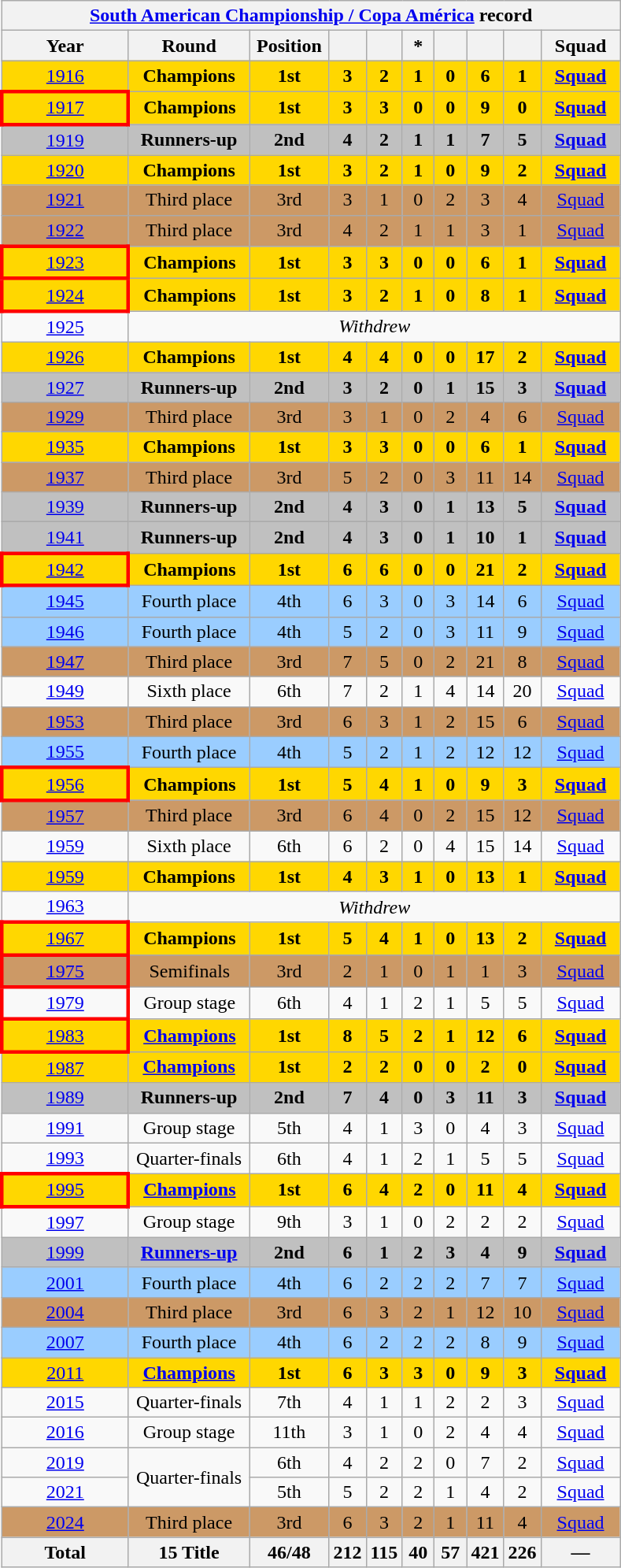<table class="wikitable" style="text-align:center">
<tr>
<th colspan=10><a href='#'>South American Championship / Copa América</a> record</th>
</tr>
<tr>
<th width=100>Year</th>
<th width=95>Round</th>
<th width=60>Position</th>
<th width=20></th>
<th width=20></th>
<th width=20>*</th>
<th width=20></th>
<th width=20></th>
<th width=20></th>
<th width=60>Squad</th>
</tr>
<tr style="background:Gold;">
<td> <a href='#'>1916</a></td>
<td><strong>Champions</strong></td>
<td><strong>1st</strong></td>
<td><strong>3</strong></td>
<td><strong>2</strong></td>
<td><strong>1</strong></td>
<td><strong>0</strong></td>
<td><strong>6</strong></td>
<td><strong>1</strong></td>
<td><strong><a href='#'>Squad</a></strong></td>
</tr>
<tr style="background:Gold;">
<td style="border: 3px solid red"> <a href='#'>1917</a></td>
<td><strong>Champions</strong></td>
<td><strong>1st</strong></td>
<td><strong>3</strong></td>
<td><strong>3</strong></td>
<td><strong>0</strong></td>
<td><strong>0</strong></td>
<td><strong>9</strong></td>
<td><strong>0</strong></td>
<td><strong><a href='#'>Squad</a></strong></td>
</tr>
<tr style="background:Silver;">
<td> <a href='#'>1919</a></td>
<td><strong>Runners-up</strong></td>
<td><strong>2nd</strong></td>
<td><strong>4</strong></td>
<td><strong>2</strong></td>
<td><strong>1</strong></td>
<td><strong>1</strong></td>
<td><strong>7</strong></td>
<td><strong>5</strong></td>
<td><strong><a href='#'>Squad</a></strong></td>
</tr>
<tr style="background:Gold;">
<td> <a href='#'>1920</a></td>
<td><strong>Champions</strong></td>
<td><strong>1st</strong></td>
<td><strong>3</strong></td>
<td><strong>2</strong></td>
<td><strong>1</strong></td>
<td><strong>0</strong></td>
<td><strong>9</strong></td>
<td><strong>2</strong></td>
<td><strong><a href='#'>Squad</a></strong></td>
</tr>
<tr style="background:#c96;">
<td> <a href='#'>1921</a></td>
<td>Third place</td>
<td>3rd</td>
<td>3</td>
<td>1</td>
<td>0</td>
<td>2</td>
<td>3</td>
<td>4</td>
<td><a href='#'>Squad</a></td>
</tr>
<tr style="background:#c96;">
<td> <a href='#'>1922</a></td>
<td>Third place</td>
<td>3rd</td>
<td>4</td>
<td>2</td>
<td>1</td>
<td>1</td>
<td>3</td>
<td>1</td>
<td><a href='#'>Squad</a></td>
</tr>
<tr style="background:Gold;">
<td style="border: 3px solid red"> <a href='#'>1923</a></td>
<td><strong>Champions</strong></td>
<td><strong>1st</strong></td>
<td><strong>3</strong></td>
<td><strong>3</strong></td>
<td><strong>0</strong></td>
<td><strong>0</strong></td>
<td><strong>6</strong></td>
<td><strong>1</strong></td>
<td><strong><a href='#'>Squad</a></strong></td>
</tr>
<tr style="background:Gold;">
<td style="border: 3px solid red"> <a href='#'>1924</a></td>
<td><strong>Champions</strong></td>
<td><strong>1st</strong></td>
<td><strong>3</strong></td>
<td><strong>2</strong></td>
<td><strong>1</strong></td>
<td><strong>0</strong></td>
<td><strong>8</strong></td>
<td><strong>1</strong></td>
<td><strong><a href='#'>Squad</a></strong></td>
</tr>
<tr>
<td> <a href='#'>1925</a></td>
<td colspan=9><em>Withdrew</em></td>
</tr>
<tr style="background:Gold;">
<td> <a href='#'>1926</a></td>
<td><strong>Champions</strong></td>
<td><strong>1st</strong></td>
<td><strong>4</strong></td>
<td><strong>4</strong></td>
<td><strong>0</strong></td>
<td><strong>0</strong></td>
<td><strong>17</strong></td>
<td><strong>2</strong></td>
<td><strong><a href='#'>Squad</a></strong></td>
</tr>
<tr style="background:Silver;">
<td> <a href='#'>1927</a></td>
<td><strong>Runners-up</strong></td>
<td><strong>2nd</strong></td>
<td><strong>3</strong></td>
<td><strong>2</strong></td>
<td><strong>0</strong></td>
<td><strong>1</strong></td>
<td><strong>15</strong></td>
<td><strong>3</strong></td>
<td><strong><a href='#'>Squad</a></strong></td>
</tr>
<tr style="background:#c96;">
<td> <a href='#'>1929</a></td>
<td>Third place</td>
<td>3rd</td>
<td>3</td>
<td>1</td>
<td>0</td>
<td>2</td>
<td>4</td>
<td>6</td>
<td><a href='#'>Squad</a></td>
</tr>
<tr style="background:Gold;">
<td> <a href='#'>1935</a></td>
<td><strong>Champions</strong></td>
<td><strong>1st</strong></td>
<td><strong>3</strong></td>
<td><strong>3</strong></td>
<td><strong>0</strong></td>
<td><strong>0</strong></td>
<td><strong>6</strong></td>
<td><strong>1</strong></td>
<td><strong><a href='#'>Squad</a></strong></td>
</tr>
<tr style="background:#c96;">
<td> <a href='#'>1937</a></td>
<td>Third place</td>
<td>3rd</td>
<td>5</td>
<td>2</td>
<td>0</td>
<td>3</td>
<td>11</td>
<td>14</td>
<td><a href='#'>Squad</a></td>
</tr>
<tr style="background:Silver;">
<td> <a href='#'>1939</a></td>
<td><strong>Runners-up</strong></td>
<td><strong>2nd</strong></td>
<td><strong>4</strong></td>
<td><strong>3</strong></td>
<td><strong>0</strong></td>
<td><strong>1</strong></td>
<td><strong>13</strong></td>
<td><strong>5</strong></td>
<td><strong><a href='#'>Squad</a></strong></td>
</tr>
<tr style="background:Silver;">
<td> <a href='#'>1941</a></td>
<td><strong>Runners-up</strong></td>
<td><strong>2nd</strong></td>
<td><strong>4</strong></td>
<td><strong>3</strong></td>
<td><strong>0</strong></td>
<td><strong>1</strong></td>
<td><strong>10</strong></td>
<td><strong>1</strong></td>
<td><strong><a href='#'>Squad</a></strong></td>
</tr>
<tr style="background:Gold;">
<td style="border: 3px solid red"> <a href='#'>1942</a></td>
<td><strong>Champions</strong></td>
<td><strong>1st</strong></td>
<td><strong>6</strong></td>
<td><strong>6</strong></td>
<td><strong>0</strong></td>
<td><strong>0</strong></td>
<td><strong>21</strong></td>
<td><strong>2</strong></td>
<td><strong><a href='#'>Squad</a></strong></td>
</tr>
<tr style="background:#9acdff">
<td> <a href='#'>1945</a></td>
<td>Fourth place</td>
<td>4th</td>
<td>6</td>
<td>3</td>
<td>0</td>
<td>3</td>
<td>14</td>
<td>6</td>
<td><a href='#'>Squad</a></td>
</tr>
<tr style="background:#9acdff">
<td> <a href='#'>1946</a></td>
<td>Fourth place</td>
<td>4th</td>
<td>5</td>
<td>2</td>
<td>0</td>
<td>3</td>
<td>11</td>
<td>9</td>
<td><a href='#'>Squad</a></td>
</tr>
<tr style="background:#c96;">
<td> <a href='#'>1947</a></td>
<td>Third place</td>
<td>3rd</td>
<td>7</td>
<td>5</td>
<td>0</td>
<td>2</td>
<td>21</td>
<td>8</td>
<td><a href='#'>Squad</a></td>
</tr>
<tr>
<td> <a href='#'>1949</a></td>
<td>Sixth place</td>
<td>6th</td>
<td>7</td>
<td>2</td>
<td>1</td>
<td>4</td>
<td>14</td>
<td>20</td>
<td><a href='#'>Squad</a></td>
</tr>
<tr style="background:#c96;">
<td> <a href='#'>1953</a></td>
<td>Third place</td>
<td>3rd</td>
<td>6</td>
<td>3</td>
<td>1</td>
<td>2</td>
<td>15</td>
<td>6</td>
<td><a href='#'>Squad</a></td>
</tr>
<tr style="background:#9acdff">
<td> <a href='#'>1955</a></td>
<td>Fourth place</td>
<td>4th</td>
<td>5</td>
<td>2</td>
<td>1</td>
<td>2</td>
<td>12</td>
<td>12</td>
<td><a href='#'>Squad</a></td>
</tr>
<tr style="background:Gold;">
<td style="border: 3px solid red"> <a href='#'>1956</a></td>
<td><strong>Champions</strong></td>
<td><strong>1st</strong></td>
<td><strong>5</strong></td>
<td><strong>4</strong></td>
<td><strong>1</strong></td>
<td><strong>0</strong></td>
<td><strong>9</strong></td>
<td><strong>3</strong></td>
<td><strong><a href='#'>Squad</a></strong></td>
</tr>
<tr style="background:#c96;">
<td> <a href='#'>1957</a></td>
<td>Third place</td>
<td>3rd</td>
<td>6</td>
<td>4</td>
<td>0</td>
<td>2</td>
<td>15</td>
<td>12</td>
<td><a href='#'>Squad</a></td>
</tr>
<tr>
<td> <a href='#'>1959</a></td>
<td>Sixth place</td>
<td>6th</td>
<td>6</td>
<td>2</td>
<td>0</td>
<td>4</td>
<td>15</td>
<td>14</td>
<td><a href='#'>Squad</a></td>
</tr>
<tr style="background:Gold;">
<td> <a href='#'>1959</a></td>
<td><strong>Champions</strong></td>
<td><strong>1st</strong></td>
<td><strong>4</strong></td>
<td><strong>3</strong></td>
<td><strong>1</strong></td>
<td><strong>0</strong></td>
<td><strong>13</strong></td>
<td><strong>1</strong></td>
<td><strong><a href='#'>Squad</a></strong></td>
</tr>
<tr>
<td> <a href='#'>1963</a></td>
<td colspan=9><em>Withdrew</em></td>
</tr>
<tr style="background:Gold;">
<td style="border: 3px solid red"> <a href='#'>1967</a></td>
<td><strong>Champions</strong></td>
<td><strong>1st</strong></td>
<td><strong>5</strong></td>
<td><strong>4</strong></td>
<td><strong>1</strong></td>
<td><strong>0</strong></td>
<td><strong>13</strong></td>
<td><strong>2</strong></td>
<td><strong><a href='#'>Squad</a></strong></td>
</tr>
<tr style="background:#c96;">
<td style="border: 3px solid red"><a href='#'>1975</a></td>
<td>Semifinals</td>
<td>3rd</td>
<td>2</td>
<td>1</td>
<td>0</td>
<td>1</td>
<td>1</td>
<td>3</td>
<td><a href='#'>Squad</a></td>
</tr>
<tr>
<td style="border: 3px solid red"><a href='#'>1979</a></td>
<td>Group stage</td>
<td>6th</td>
<td>4</td>
<td>1</td>
<td>2</td>
<td>1</td>
<td>5</td>
<td>5</td>
<td><a href='#'>Squad</a></td>
</tr>
<tr style="background:Gold;">
<td style="border: 3px solid red"><a href='#'>1983</a></td>
<td><strong><a href='#'>Champions</a></strong></td>
<td><strong>1st</strong></td>
<td><strong>8</strong></td>
<td><strong>5</strong></td>
<td><strong>2</strong></td>
<td><strong>1</strong></td>
<td><strong>12</strong></td>
<td><strong>6</strong></td>
<td><strong><a href='#'>Squad</a></strong></td>
</tr>
<tr style="background:Gold;">
<td> <a href='#'>1987</a></td>
<td><strong><a href='#'>Champions</a></strong></td>
<td><strong>1st</strong></td>
<td><strong>2</strong></td>
<td><strong>2</strong></td>
<td><strong>0</strong></td>
<td><strong>0</strong></td>
<td><strong>2</strong></td>
<td><strong>0</strong></td>
<td><strong><a href='#'>Squad</a></strong></td>
</tr>
<tr style="background:Silver;">
<td> <a href='#'>1989</a></td>
<td><strong>Runners-up</strong></td>
<td><strong>2nd</strong></td>
<td><strong>7</strong></td>
<td><strong>4</strong></td>
<td><strong>0</strong></td>
<td><strong>3</strong></td>
<td><strong>11</strong></td>
<td><strong>3</strong></td>
<td><strong><a href='#'>Squad</a></strong></td>
</tr>
<tr>
<td> <a href='#'>1991</a></td>
<td>Group stage</td>
<td>5th</td>
<td>4</td>
<td>1</td>
<td>3</td>
<td>0</td>
<td>4</td>
<td>3</td>
<td><a href='#'>Squad</a></td>
</tr>
<tr>
<td> <a href='#'>1993</a></td>
<td>Quarter-finals</td>
<td>6th</td>
<td>4</td>
<td>1</td>
<td>2</td>
<td>1</td>
<td>5</td>
<td>5</td>
<td><a href='#'>Squad</a></td>
</tr>
<tr style="background:Gold;">
<td style="border: 3px solid red"> <a href='#'>1995</a></td>
<td><strong><a href='#'>Champions</a></strong></td>
<td><strong>1st</strong></td>
<td><strong>6</strong></td>
<td><strong>4</strong></td>
<td><strong>2</strong></td>
<td><strong>0</strong></td>
<td><strong>11</strong></td>
<td><strong>4</strong></td>
<td><strong><a href='#'>Squad</a></strong></td>
</tr>
<tr>
<td> <a href='#'>1997</a></td>
<td>Group stage</td>
<td>9th</td>
<td>3</td>
<td>1</td>
<td>0</td>
<td>2</td>
<td>2</td>
<td>2</td>
<td><a href='#'>Squad</a></td>
</tr>
<tr style="background:Silver;">
<td> <a href='#'>1999</a></td>
<td><strong><a href='#'>Runners-up</a></strong></td>
<td><strong>2nd</strong></td>
<td><strong>6</strong></td>
<td><strong>1</strong></td>
<td><strong>2</strong></td>
<td><strong>3</strong></td>
<td><strong>4</strong></td>
<td><strong>9</strong></td>
<td><strong><a href='#'>Squad</a></strong></td>
</tr>
<tr style="background:#9acdff">
<td> <a href='#'>2001</a></td>
<td>Fourth place</td>
<td>4th</td>
<td>6</td>
<td>2</td>
<td>2</td>
<td>2</td>
<td>7</td>
<td>7</td>
<td><a href='#'>Squad</a></td>
</tr>
<tr style="background:#c96;">
<td> <a href='#'>2004</a></td>
<td>Third place</td>
<td>3rd</td>
<td>6</td>
<td>3</td>
<td>2</td>
<td>1</td>
<td>12</td>
<td>10</td>
<td><a href='#'>Squad</a></td>
</tr>
<tr style="background:#9acdff">
<td> <a href='#'>2007</a></td>
<td>Fourth place</td>
<td>4th</td>
<td>6</td>
<td>2</td>
<td>2</td>
<td>2</td>
<td>8</td>
<td>9</td>
<td><a href='#'>Squad</a></td>
</tr>
<tr style="background:Gold;">
<td> <a href='#'>2011</a></td>
<td><strong><a href='#'>Champions</a></strong></td>
<td><strong>1st</strong></td>
<td><strong>6</strong></td>
<td><strong>3</strong></td>
<td><strong>3</strong></td>
<td><strong>0</strong></td>
<td><strong>9</strong></td>
<td><strong>3</strong></td>
<td><strong><a href='#'>Squad</a></strong></td>
</tr>
<tr>
<td> <a href='#'>2015</a></td>
<td>Quarter-finals</td>
<td>7th</td>
<td>4</td>
<td>1</td>
<td>1</td>
<td>2</td>
<td>2</td>
<td>3</td>
<td><a href='#'>Squad</a></td>
</tr>
<tr>
<td> <a href='#'>2016</a></td>
<td>Group stage</td>
<td>11th</td>
<td>3</td>
<td>1</td>
<td>0</td>
<td>2</td>
<td>4</td>
<td>4</td>
<td><a href='#'>Squad</a></td>
</tr>
<tr>
<td> <a href='#'>2019</a></td>
<td rowspan=2>Quarter-finals</td>
<td>6th</td>
<td>4</td>
<td>2</td>
<td>2</td>
<td>0</td>
<td>7</td>
<td>2</td>
<td><a href='#'>Squad</a></td>
</tr>
<tr>
<td> <a href='#'>2021</a></td>
<td>5th</td>
<td>5</td>
<td>2</td>
<td>2</td>
<td>1</td>
<td>4</td>
<td>2</td>
<td><a href='#'>Squad</a></td>
</tr>
<tr style="background:#c96;">
<td> <a href='#'>2024</a></td>
<td>Third place</td>
<td>3rd</td>
<td>6</td>
<td>3</td>
<td>2</td>
<td>1</td>
<td>11</td>
<td>4</td>
<td><a href='#'>Squad</a></td>
</tr>
<tr>
<th>Total</th>
<th>15 Title</th>
<th>46/48</th>
<th>212</th>
<th>115</th>
<th>40</th>
<th>57</th>
<th>421</th>
<th>226</th>
<th>—</th>
</tr>
</table>
